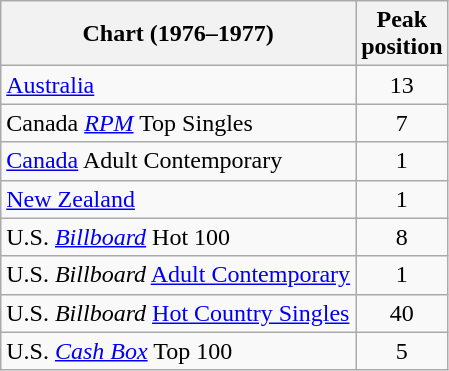<table class="wikitable sortable">
<tr>
<th align="left">Chart (1976–1977)</th>
<th align="left">Peak<br>position</th>
</tr>
<tr>
<td><a href='#'>Australia</a></td>
<td style="text-align:center;">13</td>
</tr>
<tr>
<td>Canada <a href='#'><em>RPM</em></a> Top Singles</td>
<td style="text-align:center;">7</td>
</tr>
<tr>
<td><a href='#'>Canada</a> Adult Contemporary </td>
<td style="text-align:center;">1</td>
</tr>
<tr>
<td><a href='#'>New Zealand</a></td>
<td style="text-align:center;">1</td>
</tr>
<tr>
<td>U.S. <em><a href='#'>Billboard</a></em> Hot 100</td>
<td style="text-align:center;">8</td>
</tr>
<tr>
<td>U.S. <em>Billboard</em> <a href='#'>Adult Contemporary</a></td>
<td style="text-align:center;">1</td>
</tr>
<tr>
<td>U.S. <em>Billboard</em> <a href='#'>Hot Country Singles</a></td>
<td style="text-align:center;">40</td>
</tr>
<tr>
<td>U.S. <em><a href='#'>Cash Box</a></em> Top 100</td>
<td style="text-align:center;">5</td>
</tr>
</table>
